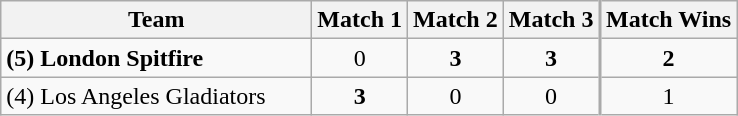<table class="wikitable" style="text-align:center">
<tr>
<th style="width:200px">Team</th>
<th>Match 1</th>
<th>Match 2</th>
<th style="border-right:2px solid#AAA">Match 3</th>
<th>Match Wins</th>
</tr>
<tr>
<td style="text-align:left"><strong>(5) London Spitfire</strong></td>
<td>0</td>
<td><strong>3</strong></td>
<td style="border-right:2px solid#AAA"><strong>3</strong></td>
<td><strong>2</strong></td>
</tr>
<tr>
<td style="text-align:left">(4) Los Angeles Gladiators</td>
<td><strong>3</strong></td>
<td>0</td>
<td style="border-right:2px solid#AAA">0</td>
<td>1</td>
</tr>
</table>
